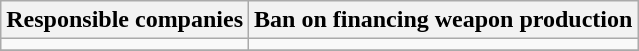<table class="wikitable">
<tr>
<th>Responsible companies</th>
<th>Ban on financing weapon production</th>
</tr>
<tr>
<td></td>
<td></td>
</tr>
<tr>
</tr>
</table>
